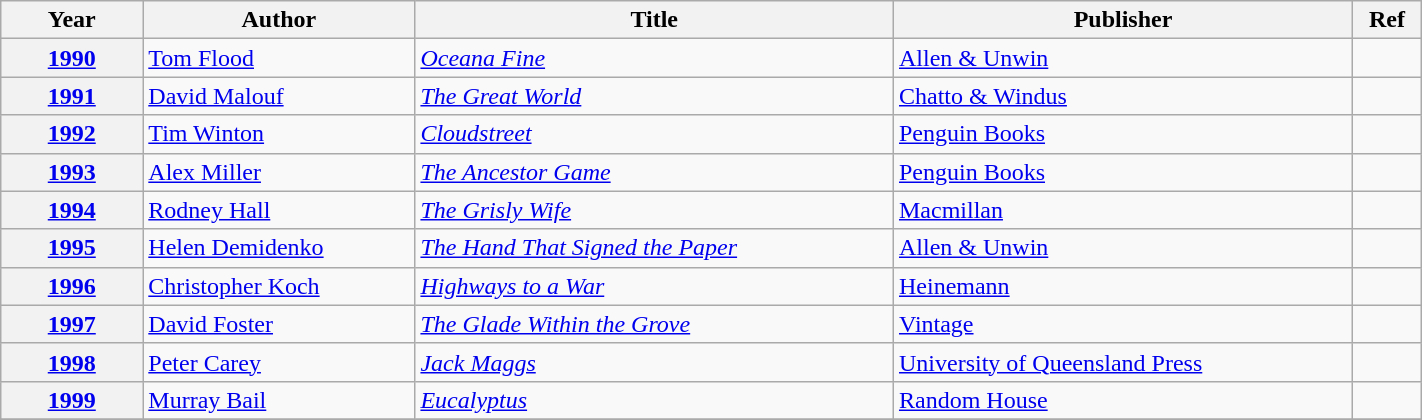<table class="wikitable sortable" width="75%">
<tr>
<th scope="col" width="10%">Year</th>
<th scope="col">Author</th>
<th scope="col">Title</th>
<th scope="col">Publisher</th>
<th>Ref</th>
</tr>
<tr>
<th scope="row"><a href='#'>1990</a></th>
<td><a href='#'>Tom Flood</a></td>
<td><em><a href='#'>Oceana Fine</a></em></td>
<td><a href='#'>Allen & Unwin</a></td>
<td></td>
</tr>
<tr>
<th scope="row"><a href='#'>1991</a></th>
<td><a href='#'>David Malouf</a></td>
<td><em><a href='#'>The Great World</a></em></td>
<td><a href='#'>Chatto & Windus</a></td>
<td></td>
</tr>
<tr>
<th scope="row"><a href='#'>1992</a></th>
<td><a href='#'>Tim Winton</a></td>
<td><em><a href='#'>Cloudstreet</a></em></td>
<td><a href='#'>Penguin Books</a></td>
<td></td>
</tr>
<tr>
<th scope="row"><a href='#'>1993</a></th>
<td><a href='#'>Alex Miller</a></td>
<td><em><a href='#'>The Ancestor Game</a></em></td>
<td><a href='#'>Penguin Books</a></td>
<td></td>
</tr>
<tr>
<th scope="row"><a href='#'>1994</a></th>
<td><a href='#'>Rodney Hall</a></td>
<td><em><a href='#'>The Grisly Wife</a></em></td>
<td><a href='#'>Macmillan</a></td>
<td></td>
</tr>
<tr>
<th scope="row"><a href='#'>1995</a></th>
<td><a href='#'>Helen Demidenko</a></td>
<td><em><a href='#'>The Hand That Signed the Paper</a></em></td>
<td><a href='#'>Allen & Unwin</a></td>
<td></td>
</tr>
<tr>
<th scope="row"><a href='#'>1996</a></th>
<td><a href='#'>Christopher Koch</a></td>
<td><em><a href='#'>Highways to a War</a></em></td>
<td><a href='#'>Heinemann</a></td>
<td></td>
</tr>
<tr>
<th scope="row"><a href='#'>1997</a></th>
<td><a href='#'>David Foster</a></td>
<td><em><a href='#'>The Glade Within the Grove</a></em></td>
<td><a href='#'>Vintage</a></td>
<td></td>
</tr>
<tr>
<th scope="row"><a href='#'>1998</a></th>
<td><a href='#'>Peter Carey</a></td>
<td><em><a href='#'>Jack Maggs</a></em></td>
<td><a href='#'>University of Queensland Press</a></td>
<td></td>
</tr>
<tr>
<th scope="row"><a href='#'>1999</a></th>
<td><a href='#'>Murray Bail</a></td>
<td><em><a href='#'>Eucalyptus</a></em></td>
<td><a href='#'>Random House</a></td>
<td></td>
</tr>
<tr>
</tr>
</table>
